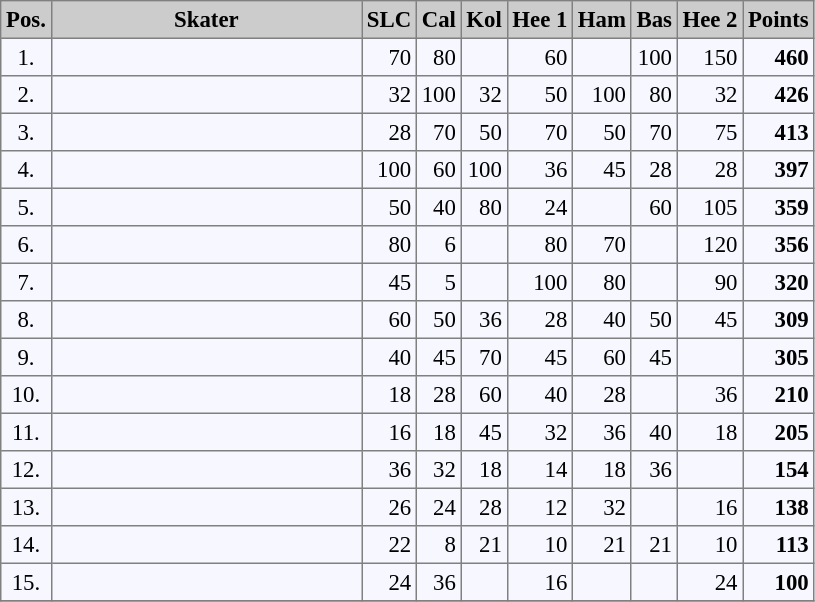<table bgcolor="#f7f8ff" cellpadding="3" cellspacing="0" border="1" style="font-size: 95%; border: gray solid 1px; border-collapse: collapse;">
<tr bgcolor="#CCCCCC">
<td align="center" width="10"><strong>Pos.</strong></td>
<td align="center" width="200"><strong>Skater</strong></td>
<td align="center" width="20"><strong>SLC</strong></td>
<td align="center" width="20"><strong>Cal</strong></td>
<td align="center" width="20"><strong>Kol</strong></td>
<td align="center" width="20"><strong>Hee 1</strong></td>
<td align="center" width="20"><strong>Ham</strong></td>
<td align="center" width="20"><strong>Bas</strong></td>
<td align="center" width="20"><strong>Hee 2</strong></td>
<td align="center" width="20"><strong>Points</strong></td>
</tr>
<tr align="left">
<td align="center">1.</td>
<td></td>
<td align="right">70</td>
<td align="right">80</td>
<td align="right"></td>
<td align="right">60</td>
<td align="right"></td>
<td align="right">100</td>
<td align="right">150</td>
<td align="right"><strong>460</strong></td>
</tr>
<tr align="left">
<td align="center">2.</td>
<td></td>
<td align="right">32</td>
<td align="right">100</td>
<td align="right">32</td>
<td align="right">50</td>
<td align="right">100</td>
<td align="right">80</td>
<td align="right">32</td>
<td align="right"><strong>426</strong></td>
</tr>
<tr align="left">
<td align="center">3.</td>
<td></td>
<td align="right">28</td>
<td align="right">70</td>
<td align="right">50</td>
<td align="right">70</td>
<td align="right">50</td>
<td align="right">70</td>
<td align="right">75</td>
<td align="right"><strong>413</strong></td>
</tr>
<tr align="left">
<td align="center">4.</td>
<td></td>
<td align="right">100</td>
<td align="right">60</td>
<td align="right">100</td>
<td align="right">36</td>
<td align="right">45</td>
<td align="right">28</td>
<td align="right">28</td>
<td align="right"><strong>397</strong></td>
</tr>
<tr align="left">
<td align="center">5.</td>
<td></td>
<td align="right">50</td>
<td align="right">40</td>
<td align="right">80</td>
<td align="right">24</td>
<td align="right"></td>
<td align="right">60</td>
<td align="right">105</td>
<td align="right"><strong>359</strong></td>
</tr>
<tr align="left">
<td align="center">6.</td>
<td></td>
<td align="right">80</td>
<td align="right">6</td>
<td align="right"></td>
<td align="right">80</td>
<td align="right">70</td>
<td align="right"></td>
<td align="right">120</td>
<td align="right"><strong>356</strong></td>
</tr>
<tr align="left">
<td align="center">7.</td>
<td></td>
<td align="right">45</td>
<td align="right">5</td>
<td align="right"></td>
<td align="right">100</td>
<td align="right">80</td>
<td align="right"></td>
<td align="right">90</td>
<td align="right"><strong>320</strong></td>
</tr>
<tr align="left">
<td align="center">8.</td>
<td></td>
<td align="right">60</td>
<td align="right">50</td>
<td align="right">36</td>
<td align="right">28</td>
<td align="right">40</td>
<td align="right">50</td>
<td align="right">45</td>
<td align="right"><strong>309</strong></td>
</tr>
<tr align="left">
<td align="center">9.</td>
<td></td>
<td align="right">40</td>
<td align="right">45</td>
<td align="right">70</td>
<td align="right">45</td>
<td align="right">60</td>
<td align="right">45</td>
<td align="right"></td>
<td align="right"><strong>305</strong></td>
</tr>
<tr align="left">
<td align="center">10.</td>
<td></td>
<td align="right">18</td>
<td align="right">28</td>
<td align="right">60</td>
<td align="right">40</td>
<td align="right">28</td>
<td align="right"></td>
<td align="right">36</td>
<td align="right"><strong>210</strong></td>
</tr>
<tr align="left">
<td align="center">11.</td>
<td></td>
<td align="right">16</td>
<td align="right">18</td>
<td align="right">45</td>
<td align="right">32</td>
<td align="right">36</td>
<td align="right">40</td>
<td align="right">18</td>
<td align="right"><strong>205</strong></td>
</tr>
<tr align="left">
<td align="center">12.</td>
<td></td>
<td align="right">36</td>
<td align="right">32</td>
<td align="right">18</td>
<td align="right">14</td>
<td align="right">18</td>
<td align="right">36</td>
<td align="right"></td>
<td align="right"><strong>154</strong></td>
</tr>
<tr align="left">
<td align="center">13.</td>
<td></td>
<td align="right">26</td>
<td align="right">24</td>
<td align="right">28</td>
<td align="right">12</td>
<td align="right">32</td>
<td align="right"></td>
<td align="right">16</td>
<td align="right"><strong>138</strong></td>
</tr>
<tr align="left">
<td align="center">14.</td>
<td></td>
<td align="right">22</td>
<td align="right">8</td>
<td align="right">21</td>
<td align="right">10</td>
<td align="right">21</td>
<td align="right">21</td>
<td align="right">10</td>
<td align="right"><strong>113</strong></td>
</tr>
<tr align="left">
<td align="center">15.</td>
<td></td>
<td align="right">24</td>
<td align="right">36</td>
<td align="right"></td>
<td align="right">16</td>
<td align="right"></td>
<td align="right"></td>
<td align="right">24</td>
<td align="right"><strong>100</strong><br></td>
</tr>
<tr>
</tr>
</table>
